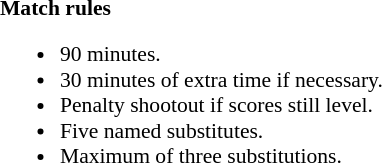<table width=100% style="font-size: 90%">
<tr>
<td width=50% valign=top></td>
<td width=55% valign=top><br><strong>Match rules</strong><ul><li>90 minutes.</li><li>30 minutes of extra time if necessary.</li><li>Penalty shootout if scores still level.</li><li>Five named substitutes.</li><li>Maximum of three substitutions.</li></ul></td>
</tr>
</table>
